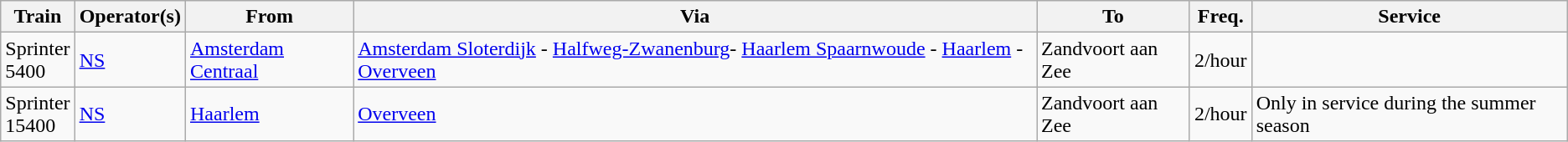<table class="wikitable">
<tr>
<th>Train</th>
<th>Operator(s)</th>
<th>From</th>
<th>Via</th>
<th>To</th>
<th>Freq.</th>
<th>Service</th>
</tr>
<tr>
<td>Sprinter<br>5400</td>
<td><a href='#'>NS</a></td>
<td><a href='#'>Amsterdam Centraal</a></td>
<td><a href='#'>Amsterdam Sloterdijk</a> - <a href='#'>Halfweg-Zwanenburg</a>- <a href='#'>Haarlem Spaarnwoude</a> - <a href='#'>Haarlem</a> - <a href='#'>Overveen</a></td>
<td>Zandvoort aan Zee</td>
<td>2/hour</td>
<td></td>
</tr>
<tr>
<td>Sprinter<br>15400</td>
<td><a href='#'>NS</a></td>
<td><a href='#'>Haarlem</a></td>
<td><a href='#'>Overveen</a></td>
<td>Zandvoort aan Zee</td>
<td>2/hour</td>
<td>Only in service during the summer season</td>
</tr>
</table>
